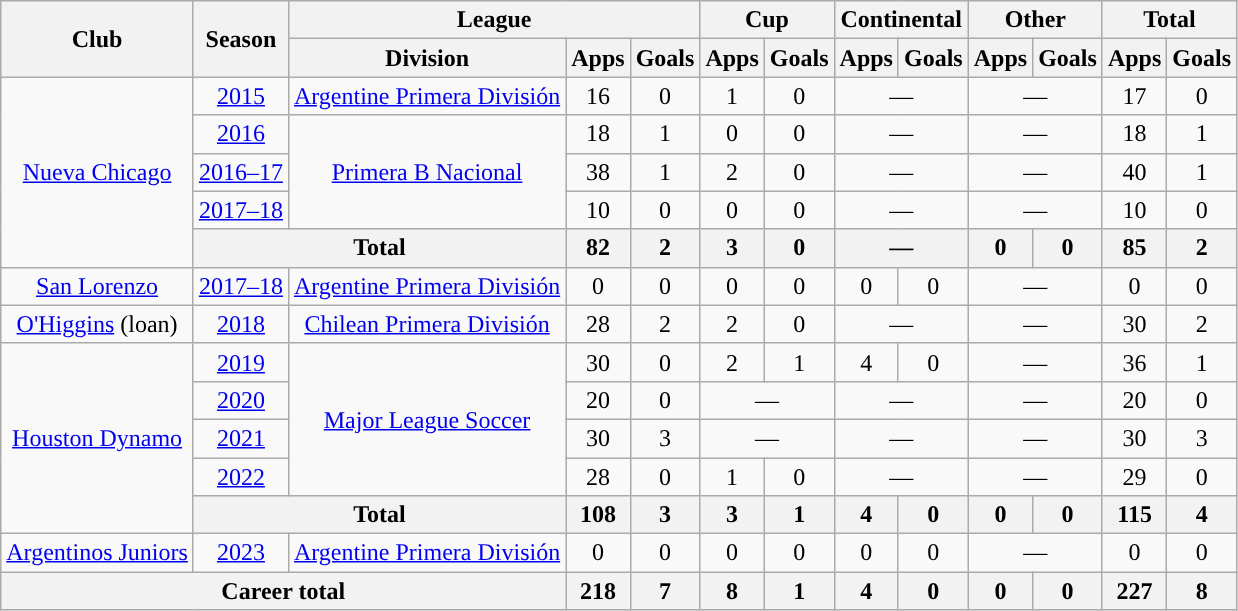<table class="wikitable" style="text-align:center">
<tr>
<th rowspan="2">Club</th>
<th rowspan="2">Season</th>
<th colspan="3">League</th>
<th colspan="2">Cup</th>
<th colspan="2">Continental</th>
<th colspan="2">Other</th>
<th colspan="2">Total</th>
</tr>
<tr>
<th>Division</th>
<th>Apps</th>
<th>Goals</th>
<th>Apps</th>
<th>Goals</th>
<th>Apps</th>
<th>Goals</th>
<th>Apps</th>
<th>Goals</th>
<th>Apps</th>
<th>Goals</th>
</tr>
<tr>
<td rowspan="5"><a href='#'>Nueva Chicago</a></td>
<td><a href='#'>2015</a></td>
<td rowspan="1"><a href='#'>Argentine Primera División</a></td>
<td>16</td>
<td>0</td>
<td>1</td>
<td>0</td>
<td colspan="2">—</td>
<td colspan="2">—</td>
<td>17</td>
<td>0</td>
</tr>
<tr>
<td><a href='#'>2016</a></td>
<td rowspan="3"><a href='#'>Primera B Nacional</a></td>
<td>18</td>
<td>1</td>
<td>0</td>
<td>0</td>
<td colspan="2">—</td>
<td colspan="2">—</td>
<td>18</td>
<td>1</td>
</tr>
<tr>
<td><a href='#'>2016–17</a></td>
<td>38</td>
<td>1</td>
<td>2</td>
<td>0</td>
<td colspan="2">—</td>
<td colspan="2">—</td>
<td>40</td>
<td>1</td>
</tr>
<tr>
<td><a href='#'>2017–18</a></td>
<td>10</td>
<td>0</td>
<td>0</td>
<td>0</td>
<td colspan="2">—</td>
<td colspan="2">—</td>
<td>10</td>
<td>0</td>
</tr>
<tr>
<th colspan="2">Total</th>
<th>82</th>
<th>2</th>
<th>3</th>
<th>0</th>
<th colspan="2">—</th>
<th>0</th>
<th>0</th>
<th>85</th>
<th>2</th>
</tr>
<tr>
<td><a href='#'>San Lorenzo</a></td>
<td><a href='#'>2017–18</a></td>
<td><a href='#'>Argentine Primera División</a></td>
<td>0</td>
<td>0</td>
<td>0</td>
<td>0</td>
<td>0</td>
<td>0</td>
<td colspan="2">—</td>
<td>0</td>
<td>0</td>
</tr>
<tr>
<td rowspan="1"><a href='#'>O'Higgins</a> (loan)</td>
<td><a href='#'>2018</a></td>
<td rowspan="1"><a href='#'>Chilean Primera División</a></td>
<td>28</td>
<td>2</td>
<td>2</td>
<td>0</td>
<td colspan="2">—</td>
<td colspan="2">—</td>
<td>30</td>
<td>2</td>
</tr>
<tr>
<td rowspan="5"><a href='#'>Houston Dynamo</a></td>
<td><a href='#'>2019</a></td>
<td rowspan="4"><a href='#'>Major League Soccer</a></td>
<td>30</td>
<td>0</td>
<td>2</td>
<td>1</td>
<td>4</td>
<td>0</td>
<td colspan="2">—</td>
<td>36</td>
<td>1</td>
</tr>
<tr>
<td><a href='#'>2020</a></td>
<td>20</td>
<td>0</td>
<td colspan="2">—</td>
<td colspan="2">—</td>
<td colspan="2">—</td>
<td>20</td>
<td>0</td>
</tr>
<tr>
<td><a href='#'>2021</a></td>
<td>30</td>
<td>3</td>
<td colspan="2">—</td>
<td colspan="2">—</td>
<td colspan="2">—</td>
<td>30</td>
<td>3</td>
</tr>
<tr>
<td><a href='#'>2022</a></td>
<td>28</td>
<td>0</td>
<td>1</td>
<td>0</td>
<td colspan="2">—</td>
<td colspan="2">—</td>
<td>29</td>
<td>0</td>
</tr>
<tr>
<th colspan="2">Total</th>
<th>108</th>
<th>3</th>
<th>3</th>
<th>1</th>
<th>4</th>
<th>0</th>
<th>0</th>
<th>0</th>
<th>115</th>
<th>4</th>
</tr>
<tr>
<td><a href='#'>Argentinos Juniors</a></td>
<td><a href='#'>2023</a></td>
<td><a href='#'>Argentine Primera División</a></td>
<td>0</td>
<td>0</td>
<td>0</td>
<td>0</td>
<td>0</td>
<td>0</td>
<td colspan="2">—</td>
<td>0</td>
<td>0</td>
</tr>
<tr>
<th colspan="3">Career total</th>
<th>218</th>
<th>7</th>
<th>8</th>
<th>1</th>
<th>4</th>
<th>0</th>
<th>0</th>
<th>0</th>
<th>227</th>
<th>8</th>
</tr>
</table>
